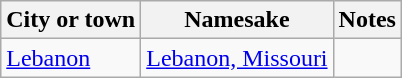<table class="wikitable">
<tr>
<th>City or town</th>
<th>Namesake</th>
<th>Notes</th>
</tr>
<tr>
<td><a href='#'>Lebanon</a></td>
<td><a href='#'>Lebanon, Missouri</a></td>
<td></td>
</tr>
</table>
